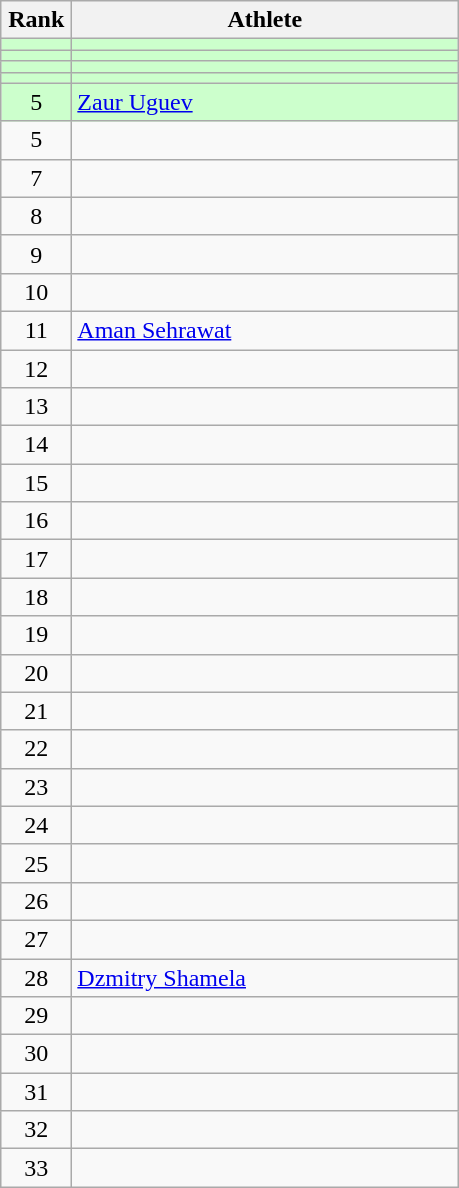<table class="wikitable" style="text-align: center;">
<tr>
<th width=40>Rank</th>
<th width=250>Athlete</th>
</tr>
<tr bgcolor=#ccffcc>
<td></td>
<td align="left"></td>
</tr>
<tr bgcolor=#ccffcc>
<td></td>
<td align="left"></td>
</tr>
<tr bgcolor=#ccffcc>
<td></td>
<td align="left"></td>
</tr>
<tr bgcolor=#ccffcc>
<td></td>
<td align="left"></td>
</tr>
<tr bgcolor=#ccffcc>
<td>5</td>
<td align="left"> <a href='#'>Zaur Uguev</a> </td>
</tr>
<tr>
<td>5</td>
<td align="left"></td>
</tr>
<tr>
<td>7</td>
<td align="left"></td>
</tr>
<tr>
<td>8</td>
<td align="left"></td>
</tr>
<tr>
<td>9</td>
<td align="left"></td>
</tr>
<tr>
<td>10</td>
<td align="left"></td>
</tr>
<tr>
<td>11</td>
<td align="left"> <a href='#'>Aman Sehrawat</a> </td>
</tr>
<tr>
<td>12</td>
<td align="left"></td>
</tr>
<tr>
<td>13</td>
<td align="left"></td>
</tr>
<tr>
<td>14</td>
<td align="left"></td>
</tr>
<tr>
<td>15</td>
<td align="left"></td>
</tr>
<tr>
<td>16</td>
<td align="left"></td>
</tr>
<tr>
<td>17</td>
<td align="left"></td>
</tr>
<tr>
<td>18</td>
<td align="left"></td>
</tr>
<tr>
<td>19</td>
<td align="left"></td>
</tr>
<tr>
<td>20</td>
<td align="left"></td>
</tr>
<tr>
<td>21</td>
<td align="left"></td>
</tr>
<tr>
<td>22</td>
<td align="left"></td>
</tr>
<tr>
<td>23</td>
<td align="left"></td>
</tr>
<tr>
<td>24</td>
<td align="left"></td>
</tr>
<tr>
<td>25</td>
<td align="left"></td>
</tr>
<tr>
<td>26</td>
<td align="left"></td>
</tr>
<tr>
<td>27</td>
<td align="left"></td>
</tr>
<tr>
<td>28</td>
<td align="left"> <a href='#'>Dzmitry Shamela</a> </td>
</tr>
<tr>
<td>29</td>
<td align="left"></td>
</tr>
<tr>
<td>30</td>
<td align="left"></td>
</tr>
<tr>
<td>31</td>
<td align="left"></td>
</tr>
<tr>
<td>32</td>
<td align="left"></td>
</tr>
<tr>
<td>33</td>
<td align="left"></td>
</tr>
</table>
